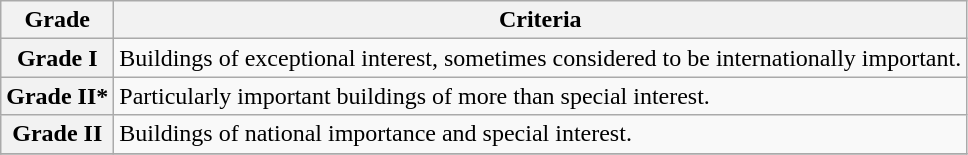<table class="wikitable" border="1">
<tr>
<th>Grade</th>
<th>Criteria</th>
</tr>
<tr>
<th>Grade I</th>
<td>Buildings of exceptional interest, sometimes considered to be internationally important.</td>
</tr>
<tr>
<th>Grade II*</th>
<td>Particularly important buildings of more than special interest.</td>
</tr>
<tr>
<th>Grade II</th>
<td>Buildings of national importance and special interest.</td>
</tr>
<tr>
</tr>
</table>
